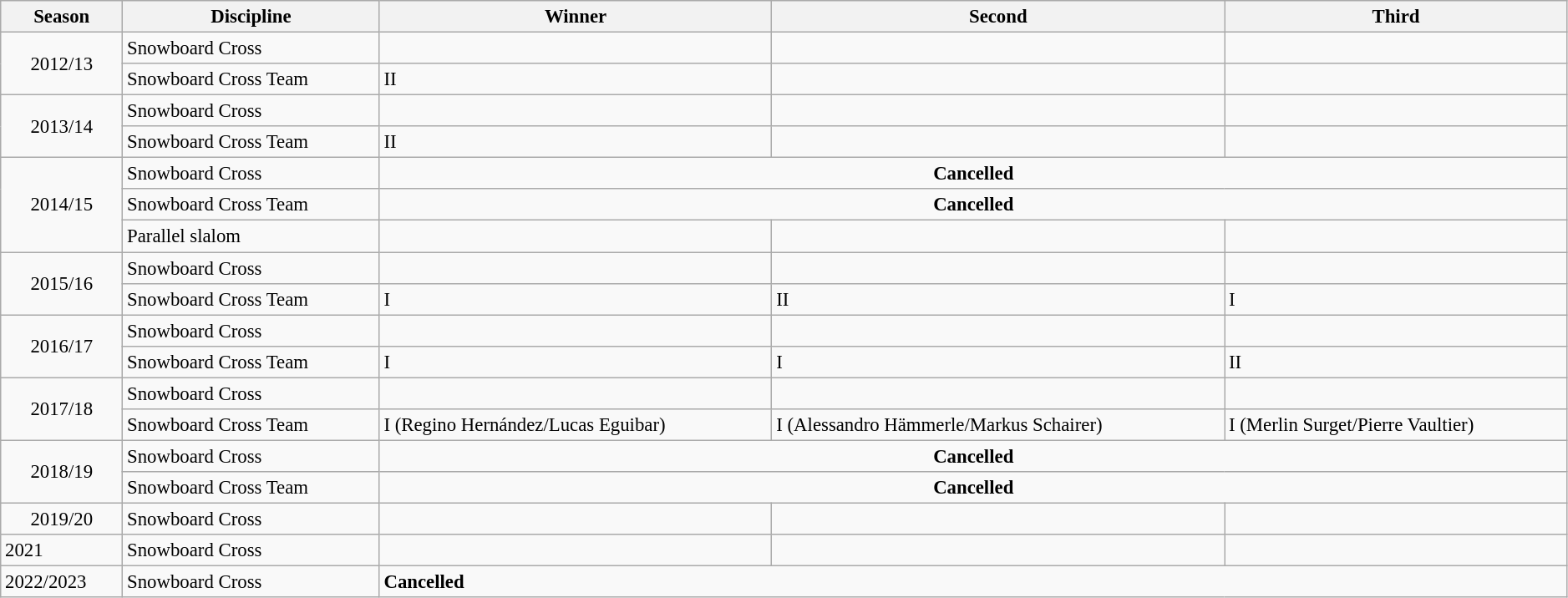<table class="wikitable" style="font-size:95%" width="99%">
<tr>
<th>Season</th>
<th>Discipline</th>
<th>Winner</th>
<th>Second</th>
<th>Third</th>
</tr>
<tr>
<td rowspan="2" align="center">2012/13</td>
<td>Snowboard Cross</td>
<td></td>
<td></td>
<td></td>
</tr>
<tr>
<td>Snowboard Cross Team</td>
<td> II</td>
<td></td>
<td></td>
</tr>
<tr>
<td rowspan="2" align="center">2013/14</td>
<td>Snowboard Cross</td>
<td></td>
<td></td>
<td></td>
</tr>
<tr>
<td>Snowboard Cross Team</td>
<td> II</td>
<td></td>
<td></td>
</tr>
<tr>
<td rowspan="3" align="center">2014/15</td>
<td>Snowboard Cross</td>
<td colspan="3" align="center"><strong>Cancelled</strong></td>
</tr>
<tr>
<td>Snowboard Cross Team</td>
<td colspan="3" align="center"><strong>Cancelled</strong></td>
</tr>
<tr>
<td>Parallel slalom</td>
<td></td>
<td></td>
<td></td>
</tr>
<tr>
<td rowspan="2" align="center">2015/16</td>
<td>Snowboard Cross</td>
<td></td>
<td></td>
<td></td>
</tr>
<tr>
<td>Snowboard Cross Team</td>
<td> I</td>
<td> II</td>
<td> I</td>
</tr>
<tr>
<td rowspan="2" align="center">2016/17</td>
<td>Snowboard Cross</td>
<td></td>
<td></td>
<td></td>
</tr>
<tr>
<td>Snowboard Cross Team</td>
<td> I</td>
<td> I</td>
<td> II</td>
</tr>
<tr>
<td rowspan="2" align="center">2017/18</td>
<td>Snowboard Cross</td>
<td></td>
<td></td>
<td></td>
</tr>
<tr>
<td>Snowboard Cross Team</td>
<td> I (Regino Hernández/Lucas Eguibar)</td>
<td> I (Alessandro Hämmerle/Markus Schairer)</td>
<td> I (Merlin Surget/Pierre Vaultier)</td>
</tr>
<tr>
<td rowspan="2" align="center">2018/19</td>
<td>Snowboard Cross</td>
<td colspan="3" align="center"><strong>Cancelled</strong></td>
</tr>
<tr>
<td>Snowboard Cross Team</td>
<td colspan="3" align="center"><strong>Cancelled</strong></td>
</tr>
<tr>
<td align="center">2019/20</td>
<td>Snowboard Cross</td>
<td></td>
<td></td>
<td></td>
</tr>
<tr>
<td>2021</td>
<td>Snowboard Cross</td>
<td></td>
<td></td>
<td></td>
</tr>
<tr>
<td>2022/2023</td>
<td>Snowboard Cross</td>
<td colspan="3"><strong>Cancelled</strong></td>
</tr>
</table>
